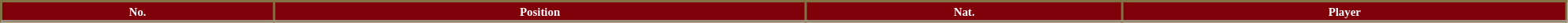<table class="wikitable sortable" style="width:105%; text-align:left;  font-size:73%; text-align:left;">
<tr>
<th style="background:#80000A; color:#FFFFFF; border:2px solid #827244;;  font-size:85%;">No.</th>
<th style="background:#80000A; color:#FFFFFF; border:2px solid #827244;;  font-size:85%;">Position</th>
<th style="background:#80000A; color:#FFFFFF; border:2px solid #827244;;  font-size:85%;">Nat.</th>
<th style="background:#80000A; color:#FFFFFF; border:2px solid #827244;;  font-size:85%;">Player</th>
</tr>
<tr>
</tr>
<tr>
</tr>
</table>
